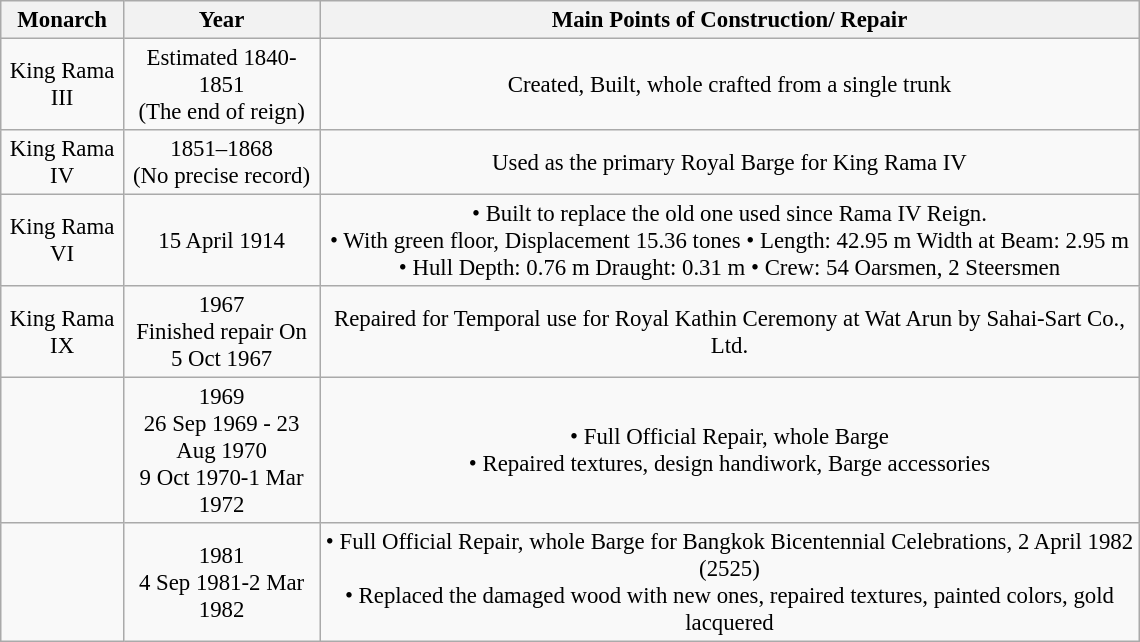<table class="wikitable" style="width: 50em; text-align: left; font-size: 95%; text-align:center;">
<tr>
<th>Monarch</th>
<th>Year</th>
<th>Main Points of Construction/ Repair</th>
</tr>
<tr>
<td>King Rama III</td>
<td>Estimated 1840-1851<br>(The end of reign)</td>
<td>Created, Built, whole crafted from a single trunk</td>
</tr>
<tr>
<td>King Rama IV</td>
<td>1851–1868<br>(No precise record)</td>
<td>Used as the primary Royal Barge for King Rama IV</td>
</tr>
<tr>
<td>King Rama VI</td>
<td>15 April 1914</td>
<td>•	Built to replace the old one used since Rama IV Reign.<br>•	With green floor, Displacement 15.36 tones
•	Length: 42.95 m Width at Beam: 2.95 m
•	Hull Depth: 0.76 m Draught: 0.31 m 
•	Crew: 54 Oarsmen, 2 Steersmen</td>
</tr>
<tr>
<td>King Rama IX</td>
<td>1967<br>Finished repair 
On 5 Oct 1967</td>
<td>Repaired for Temporal use for Royal Kathin Ceremony at Wat Arun by Sahai-Sart Co., Ltd.</td>
</tr>
<tr>
<td></td>
<td>1969<br>26 Sep 1969 - 23 Aug 1970<br>9 Oct 1970-1 Mar 1972</td>
<td>•	Full Official Repair, whole Barge<br>•	Repaired textures, design handiwork, Barge accessories</td>
</tr>
<tr>
<td></td>
<td>1981<br>4 Sep 1981-2 Mar 1982</td>
<td>•	Full Official Repair, whole Barge for Bangkok Bicentennial Celebrations, 2 April 1982 (2525)<br>•	Replaced the damaged wood with new ones, repaired textures, painted colors, gold lacquered</td>
</tr>
</table>
